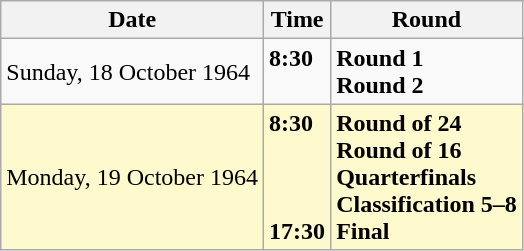<table class="wikitable">
<tr>
<th>Date</th>
<th>Time</th>
<th>Round</th>
</tr>
<tr>
<td>Sunday, 18 October 1964</td>
<td><strong>8:30</strong><br> </td>
<td><strong>Round 1</strong><br><strong>Round 2</strong></td>
</tr>
<tr style=background:lemonchiffon>
<td>Monday, 19 October 1964</td>
<td><strong>8:30</strong><br> <br> <br> <br><strong>17:30</strong></td>
<td><strong>Round of 24</strong><br><strong>Round of 16</strong><br><strong>Quarterfinals</strong><br><strong>Classification 5–8</strong><br><strong>Final</strong></td>
</tr>
</table>
